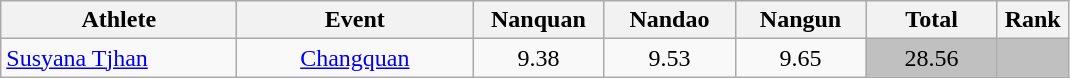<table class=wikitable style="text-align:center">
<tr>
<th width=150>Athlete</th>
<th width=150>Event</th>
<th width=80>Nanquan</th>
<th width=80>Nandao</th>
<th width=80>Nangun</th>
<th width=80>Total</th>
<th width=40>Rank</th>
</tr>
<tr>
<td align=left><a href='#'>Susyana Tjhan</a></td>
<td align="center"><a href='#'>Changquan</a></td>
<td>9.38</td>
<td>9.53</td>
<td>9.65</td>
<td bgcolor="silver">28.56</td>
<td bgcolor="silver"></td>
</tr>
</table>
